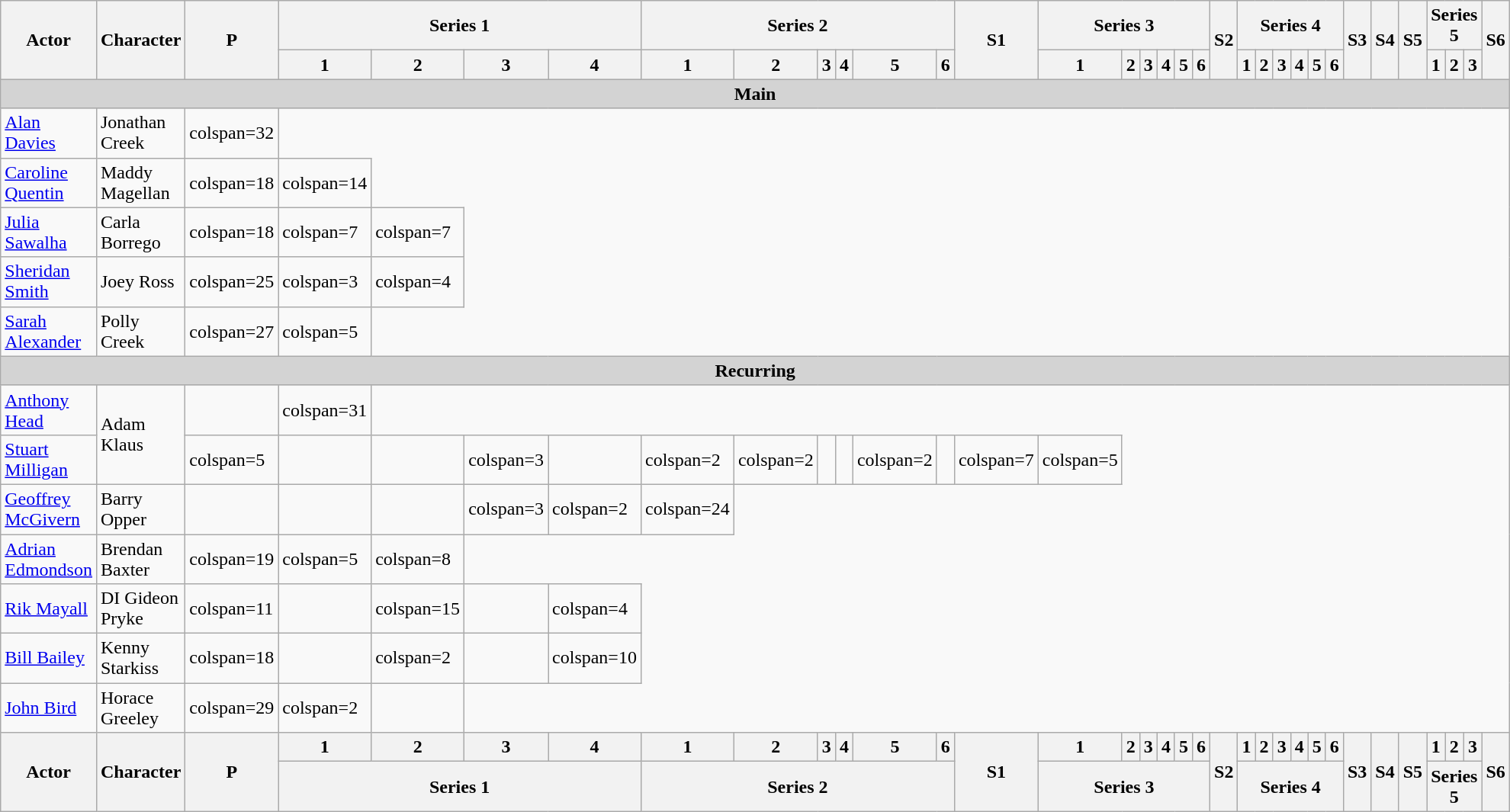<table class="wikitable planrowheaders" style="width: 100%; margin-right: 0;">
<tr>
<th rowspan=2>Actor</th>
<th rowspan=2>Character</th>
<th rowspan=2>P</th>
<th colspan=4>Series 1</th>
<th colspan=6>Series 2</th>
<th rowspan=2>S1</th>
<th colspan=6>Series 3</th>
<th rowspan=2>S2</th>
<th colspan=6>Series 4</th>
<th rowspan=2>S3</th>
<th rowspan=2>S4</th>
<th rowspan=2>S5</th>
<th colspan=3>Series 5</th>
<th rowspan=2>S6</th>
</tr>
<tr>
<th>1</th>
<th>2</th>
<th>3</th>
<th>4</th>
<th>1</th>
<th>2</th>
<th>3</th>
<th>4</th>
<th>5</th>
<th>6</th>
<th>1</th>
<th>2</th>
<th>3</th>
<th>4</th>
<th>5</th>
<th>6</th>
<th>1</th>
<th>2</th>
<th>3</th>
<th>4</th>
<th>5</th>
<th>6</th>
<th>1</th>
<th>2</th>
<th>3</th>
</tr>
<tr>
<th colspan="34" style="background:lightgrey;"><strong>Main</strong></th>
</tr>
<tr>
<td><a href='#'>Alan Davies</a></td>
<td>Jonathan Creek</td>
<td>colspan=32 </td>
</tr>
<tr>
<td><a href='#'>Caroline Quentin</a></td>
<td>Maddy Magellan</td>
<td>colspan=18 </td>
<td>colspan=14 </td>
</tr>
<tr>
<td><a href='#'>Julia Sawalha</a></td>
<td>Carla Borrego</td>
<td>colspan=18 </td>
<td>colspan=7 </td>
<td>colspan=7 </td>
</tr>
<tr>
<td><a href='#'>Sheridan Smith</a></td>
<td>Joey Ross</td>
<td>colspan=25 </td>
<td>colspan=3 </td>
<td>colspan=4 </td>
</tr>
<tr>
<td><a href='#'>Sarah Alexander</a></td>
<td>Polly Creek</td>
<td>colspan=27 </td>
<td>colspan=5 </td>
</tr>
<tr>
<th colspan="34" style="background:lightgrey;"><strong>Recurring</strong></th>
</tr>
<tr>
<td><a href='#'>Anthony Head</a></td>
<td rowspan=2>Adam Klaus</td>
<td></td>
<td>colspan=31 </td>
</tr>
<tr>
<td><a href='#'>Stuart Milligan</a></td>
<td>colspan=5 </td>
<td></td>
<td></td>
<td>colspan=3 </td>
<td></td>
<td>colspan=2 </td>
<td>colspan=2 </td>
<td></td>
<td></td>
<td>colspan=2 </td>
<td></td>
<td>colspan=7 </td>
<td>colspan=5 </td>
</tr>
<tr>
<td><a href='#'>Geoffrey McGivern</a></td>
<td>Barry Opper</td>
<td></td>
<td></td>
<td></td>
<td>colspan=3 </td>
<td>colspan=2 </td>
<td>colspan=24 </td>
</tr>
<tr>
<td><a href='#'>Adrian Edmondson</a></td>
<td>Brendan Baxter</td>
<td>colspan=19 </td>
<td>colspan=5 </td>
<td>colspan=8 </td>
</tr>
<tr>
<td><a href='#'>Rik Mayall</a></td>
<td>DI Gideon Pryke</td>
<td>colspan=11 </td>
<td></td>
<td>colspan=15 </td>
<td></td>
<td>colspan=4 </td>
</tr>
<tr>
<td><a href='#'>Bill Bailey</a></td>
<td>Kenny Starkiss</td>
<td>colspan=18 </td>
<td></td>
<td>colspan=2 </td>
<td></td>
<td>colspan=10 </td>
</tr>
<tr>
<td><a href='#'>John Bird</a></td>
<td>Horace Greeley</td>
<td>colspan=29 </td>
<td>colspan=2 </td>
<td></td>
</tr>
<tr>
<th rowspan=2>Actor</th>
<th rowspan=2>Character</th>
<th rowspan=2>P</th>
<th>1</th>
<th>2</th>
<th>3</th>
<th>4</th>
<th>1</th>
<th>2</th>
<th>3</th>
<th>4</th>
<th>5</th>
<th>6</th>
<th rowspan=2>S1</th>
<th>1</th>
<th>2</th>
<th>3</th>
<th>4</th>
<th>5</th>
<th>6</th>
<th rowspan=2>S2</th>
<th>1</th>
<th>2</th>
<th>3</th>
<th>4</th>
<th>5</th>
<th>6</th>
<th rowspan=2>S3</th>
<th rowspan=2>S4</th>
<th rowspan=2>S5</th>
<th>1</th>
<th>2</th>
<th>3</th>
<th rowspan=2>S6</th>
</tr>
<tr>
<th colspan=4>Series 1</th>
<th colspan=6>Series 2</th>
<th colspan=6>Series 3</th>
<th colspan=6>Series 4</th>
<th colspan=3>Series 5</th>
</tr>
</table>
